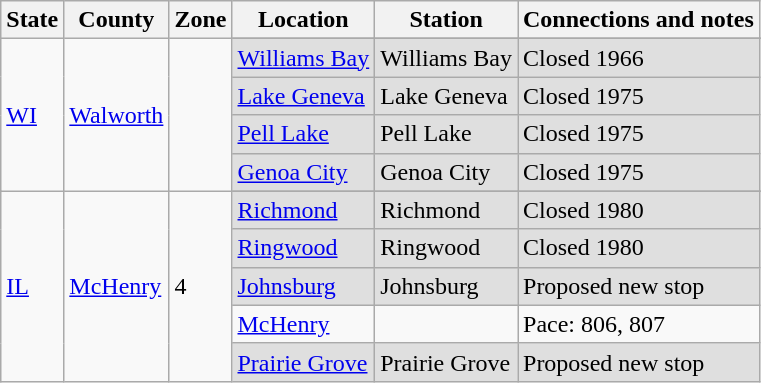<table class="wikitable">
<tr>
<th>State</th>
<th>County</th>
<th>Zone</th>
<th>Location</th>
<th>Station</th>
<th>Connections and notes</th>
</tr>
<tr>
<td rowspan=5><a href='#'>WI</a></td>
<td rowspan=5><a href='#'>Walworth</a></td>
<td rowspan=5> </td>
</tr>
<tr bgcolor=dfdfdf>
<td><a href='#'>Williams Bay</a></td>
<td>Williams Bay</td>
<td>Closed 1966</td>
</tr>
<tr bgcolor=dfdfdf>
<td><a href='#'>Lake Geneva</a></td>
<td>Lake Geneva</td>
<td>Closed 1975</td>
</tr>
<tr bgcolor=dfdfdf>
<td><a href='#'>Pell Lake</a></td>
<td>Pell Lake</td>
<td>Closed 1975</td>
</tr>
<tr bgcolor=dfdfdf>
<td><a href='#'>Genoa City</a></td>
<td>Genoa City</td>
<td>Closed 1975</td>
</tr>
<tr>
<td rowspan=6><a href='#'>IL</a></td>
<td rowspan=6><a href='#'>McHenry</a></td>
<td rowspan=6>4</td>
</tr>
<tr bgcolor=dfdfdf>
<td><a href='#'>Richmond</a></td>
<td>Richmond</td>
<td>Closed 1980</td>
</tr>
<tr bgcolor=dfdfdf>
<td><a href='#'>Ringwood</a></td>
<td>Ringwood</td>
<td>Closed 1980</td>
</tr>
<tr bgcolor=dfdfdf>
<td><a href='#'>Johnsburg</a></td>
<td>Johnsburg</td>
<td>Proposed new stop</td>
</tr>
<tr>
<td><a href='#'>McHenry</a></td>
<td></td>
<td> Pace: 806, 807</td>
</tr>
<tr bgcolor=dfdfdf>
<td><a href='#'>Prairie Grove</a></td>
<td>Prairie Grove</td>
<td>Proposed new stop</td>
</tr>
</table>
